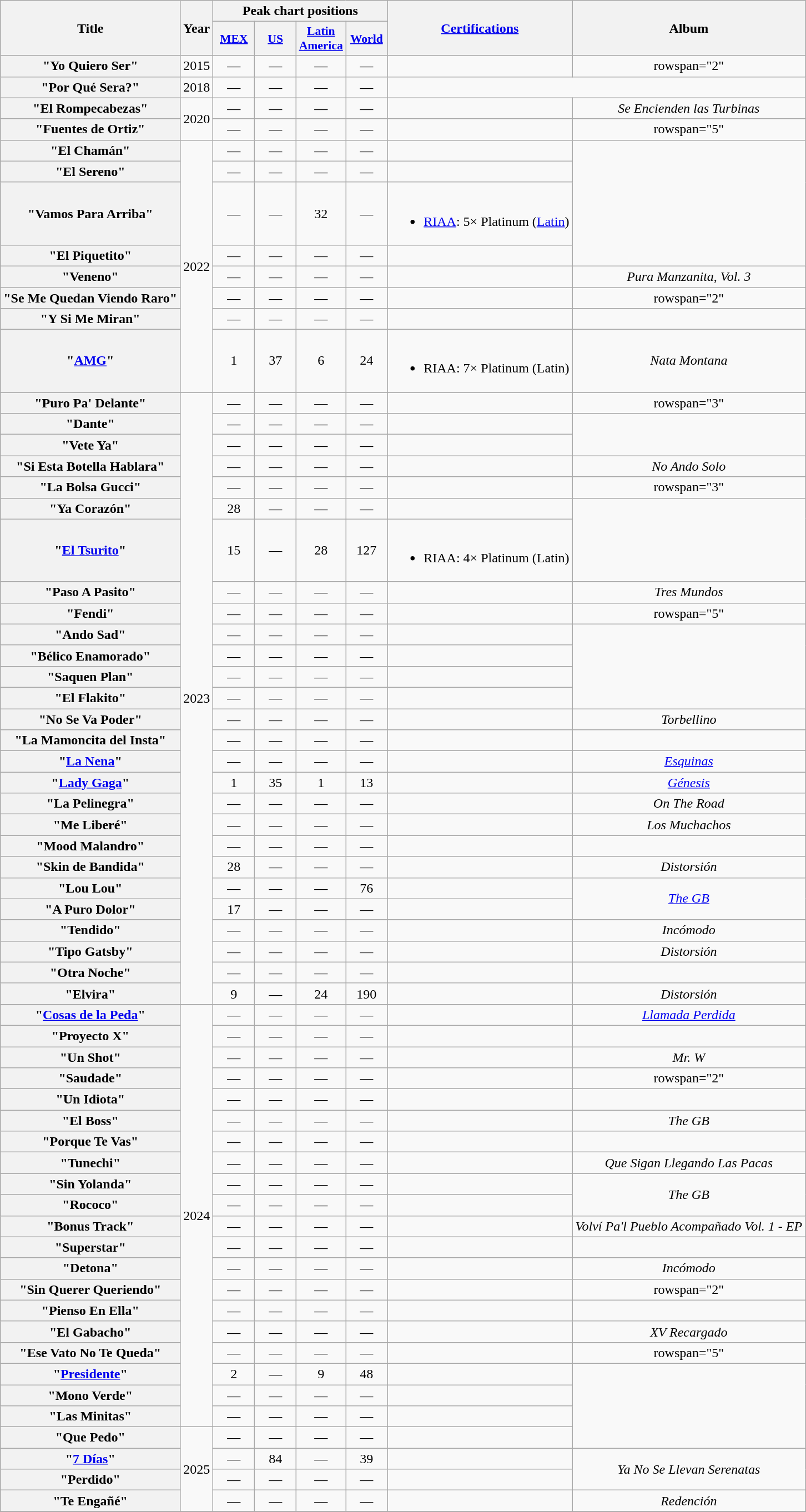<table class="wikitable plainrowheaders" style="text-align:center;">
<tr>
<th scope="col" rowspan="2">Title</th>
<th scope="col" rowspan="2">Year</th>
<th scope="col" colspan="4">Peak chart positions</th>
<th scope="col" rowspan="2"><a href='#'>Certifications</a></th>
<th scope="col" rowspan="2">Album</th>
</tr>
<tr>
<th scope="col" style="width:3em; font-size:90%"><a href='#'>MEX</a><br></th>
<th scope="col" style="width:3em; font-size:90%"><a href='#'>US</a><br></th>
<th scope="col" style="width:3em; font-size:90%"><a href='#'>Latin America</a><br></th>
<th scope="col" style="width:3em; font-size:90%"><a href='#'>World</a><br></th>
</tr>
<tr>
<th scope="row">"Yo Quiero Ser"<br></th>
<td>2015</td>
<td>—</td>
<td>—</td>
<td>—</td>
<td>—</td>
<td></td>
<td>rowspan="2" </td>
</tr>
<tr>
<th scope="row">"Por Qué Sera?"<br></th>
<td>2018</td>
<td>—</td>
<td>—</td>
<td>—</td>
<td>—</td>
</tr>
<tr>
<th scope="row">"El Rompecabezas"<br></th>
<td rowspan="2">2020</td>
<td>—</td>
<td>—</td>
<td>—</td>
<td>—</td>
<td></td>
<td><em>Se Encienden las Turbinas</em></td>
</tr>
<tr>
<th scope="row">"Fuentes de Ortiz"</th>
<td>—</td>
<td>—</td>
<td>—</td>
<td>—</td>
<td></td>
<td>rowspan="5" </td>
</tr>
<tr>
<th scope="row">"El Chamán"</th>
<td rowspan="8">2022</td>
<td>—</td>
<td>—</td>
<td>—</td>
<td>—</td>
<td></td>
</tr>
<tr>
<th scope="row">"El Sereno"</th>
<td>—</td>
<td>—</td>
<td>—</td>
<td>—</td>
<td></td>
</tr>
<tr>
<th scope="row">"Vamos Para Arriba"<br></th>
<td>—</td>
<td>—</td>
<td>32</td>
<td>—</td>
<td><br><ul><li><a href='#'>RIAA</a>: 5× Platinum (<a href='#'>Latin</a>)</li></ul></td>
</tr>
<tr>
<th scope="row">"El Piquetito"<br></th>
<td>—</td>
<td>—</td>
<td>—</td>
<td>—</td>
<td></td>
</tr>
<tr>
<th scope="row">"Veneno"<br></th>
<td>—</td>
<td>—</td>
<td>—</td>
<td>—</td>
<td></td>
<td><em>Pura Manzanita, Vol. 3</em></td>
</tr>
<tr>
<th scope="row">"Se Me Quedan Viendo Raro"<br></th>
<td>—</td>
<td>—</td>
<td>—</td>
<td>—</td>
<td></td>
<td>rowspan="2" </td>
</tr>
<tr>
<th scope="row">"Y Si Me Miran"<br></th>
<td>—</td>
<td>—</td>
<td>—</td>
<td>—</td>
<td></td>
</tr>
<tr>
<th scope="row">"<a href='#'>AMG</a>"<br></th>
<td>1</td>
<td>37</td>
<td>6</td>
<td>24</td>
<td><br><ul><li>RIAA: 7× Platinum (Latin)</li></ul></td>
<td><em>Nata Montana</em></td>
</tr>
<tr>
<th scope="row">"Puro Pa' Delante"</th>
<td rowspan="27">2023</td>
<td>—</td>
<td>—</td>
<td>—</td>
<td>—</td>
<td></td>
<td>rowspan="3" </td>
</tr>
<tr>
<th scope="row">"Dante"<br></th>
<td>—</td>
<td>—</td>
<td>—</td>
<td>—</td>
<td></td>
</tr>
<tr>
<th scope="row">"Vete Ya"<br></th>
<td>—</td>
<td>—</td>
<td>—</td>
<td>—</td>
<td></td>
</tr>
<tr>
<th scope="row">"Si Esta Botella Hablara"<br></th>
<td>—</td>
<td>—</td>
<td>—</td>
<td>—</td>
<td></td>
<td><em>No Ando Solo</em></td>
</tr>
<tr>
<th scope="row">"La Bolsa Gucci"<br></th>
<td>—</td>
<td>—</td>
<td>—</td>
<td>—</td>
<td></td>
<td>rowspan="3" </td>
</tr>
<tr>
<th scope="row">"Ya Corazón"<br></th>
<td>28</td>
<td>—</td>
<td>—</td>
<td>—</td>
<td></td>
</tr>
<tr>
<th scope="row">"<a href='#'>El Tsurito</a>"<br></th>
<td>15</td>
<td>—</td>
<td>28</td>
<td>127</td>
<td><br><ul><li>RIAA: 4× Platinum (Latin)</li></ul></td>
</tr>
<tr>
<th scope="row">"Paso A Pasito"<br></th>
<td>—</td>
<td>—</td>
<td>—</td>
<td>—</td>
<td></td>
<td><em>Tres Mundos</em></td>
</tr>
<tr>
<th scope="row">"Fendi"</th>
<td>—</td>
<td>—</td>
<td>—</td>
<td>—</td>
<td></td>
<td>rowspan="5" </td>
</tr>
<tr>
<th scope="row">"Ando Sad"<br></th>
<td>—</td>
<td>—</td>
<td>—</td>
<td>—</td>
<td></td>
</tr>
<tr>
<th scope="row">"Bélico Enamorado"<br></th>
<td>—</td>
<td>—</td>
<td>—</td>
<td>—</td>
<td></td>
</tr>
<tr>
<th scope="row">"Saquen Plan"<br></th>
<td>—</td>
<td>—</td>
<td>—</td>
<td>—</td>
<td></td>
</tr>
<tr>
<th scope="row">"El Flakito"<br></th>
<td>—</td>
<td>—</td>
<td>—</td>
<td>—</td>
<td></td>
</tr>
<tr>
<th scope="row">"No Se Va Poder"<br></th>
<td>—</td>
<td>—</td>
<td>—</td>
<td>—</td>
<td></td>
<td><em>Torbellino</em></td>
</tr>
<tr>
<th scope="row">"La Mamoncita del Insta"<br></th>
<td>—</td>
<td>—</td>
<td>—</td>
<td>—</td>
<td></td>
<td></td>
</tr>
<tr>
<th scope="row">"<a href='#'>La Nena</a>"<br></th>
<td>—</td>
<td>—</td>
<td>—</td>
<td>—</td>
<td></td>
<td><em><a href='#'>Esquinas</a></em></td>
</tr>
<tr>
<th scope="row">"<a href='#'>Lady Gaga</a>"<br></th>
<td>1</td>
<td>35</td>
<td>1</td>
<td>13</td>
<td></td>
<td><em><a href='#'>Génesis</a></em></td>
</tr>
<tr>
<th scope="row">"La Pelinegra"<br></th>
<td>—</td>
<td>—</td>
<td>—</td>
<td>—</td>
<td></td>
<td><em>On The Road</em></td>
</tr>
<tr>
<th scope="row">"Me Liberé"<br></th>
<td>—</td>
<td>—</td>
<td>—</td>
<td>—</td>
<td></td>
<td><em>Los Muchachos</em></td>
</tr>
<tr>
<th scope="row">"Mood Malandro"<br></th>
<td>—</td>
<td>—</td>
<td>—</td>
<td>—</td>
<td></td>
<td></td>
</tr>
<tr>
<th scope="row">"Skin de Bandida"<br></th>
<td>28</td>
<td>—</td>
<td>—</td>
<td>—</td>
<td></td>
<td><em>Distorsión</em></td>
</tr>
<tr>
<th scope="row">"Lou Lou"<br></th>
<td>—</td>
<td>—</td>
<td>—</td>
<td>76</td>
<td></td>
<td rowspan ="2"><em><a href='#'>The GB</a></em></td>
</tr>
<tr>
<th scope="row">"A Puro Dolor"</th>
<td>17</td>
<td>—</td>
<td>—</td>
<td>—</td>
<td></td>
</tr>
<tr>
<th scope="row">"Tendido"<br></th>
<td>—</td>
<td>—</td>
<td>—</td>
<td>—</td>
<td></td>
<td><em>Incómodo</em></td>
</tr>
<tr>
<th scope="row">"Tipo Gatsby"<br></th>
<td>—</td>
<td>—</td>
<td>—</td>
<td>—</td>
<td></td>
<td><em>Distorsión</em></td>
</tr>
<tr>
<th scope="row">"Otra Noche"<br></th>
<td>—</td>
<td>—</td>
<td>—</td>
<td>—</td>
<td></td>
<td></td>
</tr>
<tr>
<th scope="row">"Elvira"<br></th>
<td>9</td>
<td>—</td>
<td>24</td>
<td>190</td>
<td></td>
<td><em>Distorsión</em></td>
</tr>
<tr>
<th scope="row">"<a href='#'>Cosas de la Peda</a>"<br></th>
<td rowspan="20">2024</td>
<td>—</td>
<td>—</td>
<td>—</td>
<td>—</td>
<td></td>
<td><em><a href='#'>Llamada Perdida</a></em></td>
</tr>
<tr>
<th scope="row">"Proyecto X"<br></th>
<td>—</td>
<td>—</td>
<td>—</td>
<td>—</td>
<td></td>
<td></td>
</tr>
<tr>
<th scope="row">"Un Shot"<br></th>
<td>—</td>
<td>—</td>
<td>—</td>
<td>—</td>
<td></td>
<td><em>Mr. W</em></td>
</tr>
<tr>
<th scope="row">"Saudade"<br></th>
<td>—</td>
<td>—</td>
<td>—</td>
<td>—</td>
<td></td>
<td>rowspan="2" </td>
</tr>
<tr>
<th scope="row">"Un Idiota"</th>
<td>—</td>
<td>—</td>
<td>—</td>
<td>—</td>
<td></td>
</tr>
<tr>
<th scope="row">"El Boss"<br></th>
<td>—</td>
<td>—</td>
<td>—</td>
<td>—</td>
<td></td>
<td><em>The GB</em></td>
</tr>
<tr>
<th scope="row">"Porque Te Vas"<br></th>
<td>—</td>
<td>—</td>
<td>—</td>
<td>—</td>
<td></td>
<td></td>
</tr>
<tr>
<th scope="row">"Tunechi"<br></th>
<td>—</td>
<td>—</td>
<td>—</td>
<td>—</td>
<td></td>
<td><em>Que Sigan Llegando Las Pacas</em></td>
</tr>
<tr>
<th scope="row">"Sin Yolanda"<br></th>
<td>—</td>
<td>—</td>
<td>—</td>
<td>—</td>
<td></td>
<td rowspan="2"><em>The GB</em></td>
</tr>
<tr>
<th scope="row">"Rococo"<br></th>
<td>—</td>
<td>—</td>
<td>—</td>
<td>—</td>
<td></td>
</tr>
<tr>
<th scope="row">"Bonus Track"<br></th>
<td>—</td>
<td>—</td>
<td>—</td>
<td>—</td>
<td></td>
<td><em>Volví Pa'l Pueblo Acompañado Vol. 1 - EP</em></td>
</tr>
<tr>
<th scope="row">"Superstar"<br></th>
<td>—</td>
<td>—</td>
<td>—</td>
<td>—</td>
<td></td>
<td></td>
</tr>
<tr>
<th scope="row">"Detona"<br></th>
<td>—</td>
<td>—</td>
<td>—</td>
<td>—</td>
<td></td>
<td><em>Incómodo</em></td>
</tr>
<tr>
<th scope="row">"Sin Querer Queriendo"<br></th>
<td>—</td>
<td>—</td>
<td>—</td>
<td>—</td>
<td></td>
<td>rowspan="2" </td>
</tr>
<tr>
<th scope="row">"Pienso En Ella"<br></th>
<td>—</td>
<td>—</td>
<td>—</td>
<td>—</td>
<td></td>
</tr>
<tr>
<th scope="row">"El Gabacho"<br></th>
<td>—</td>
<td>—</td>
<td>—</td>
<td>—</td>
<td></td>
<td><em>XV Recargado</em></td>
</tr>
<tr>
<th scope="row">"Ese Vato No Te Queda"<br></th>
<td>—</td>
<td>—</td>
<td>—</td>
<td>—</td>
<td></td>
<td>rowspan="5" </td>
</tr>
<tr>
<th scope="row">"<a href='#'>Presidente</a>"<br></th>
<td>2</td>
<td>—</td>
<td>9</td>
<td>48</td>
<td></td>
</tr>
<tr>
<th scope="row">"Mono Verde"</th>
<td>—</td>
<td>—</td>
<td>—</td>
<td>—</td>
<td></td>
</tr>
<tr>
<th scope="row">"Las Minitas"<br></th>
<td>—</td>
<td>—</td>
<td>—</td>
<td>—</td>
<td></td>
</tr>
<tr>
<th scope="row">"Que Pedo"<br></th>
<td rowspan="4">2025</td>
<td>—</td>
<td>—</td>
<td>—</td>
<td>—</td>
<td></td>
</tr>
<tr>
<th scope="row">"<a href='#'>7 Días</a>"<br></th>
<td>—</td>
<td>84</td>
<td>—</td>
<td>39</td>
<td></td>
<td rowspan="2"><em>Ya No Se Llevan Serenatas</em></td>
</tr>
<tr>
<th scope="row">"Perdido"</th>
<td>—</td>
<td>—</td>
<td>—</td>
<td>—</td>
<td></td>
</tr>
<tr>
<th scope="row">"Te Engañé"<br></th>
<td>—</td>
<td>—</td>
<td>—</td>
<td>—</td>
<td></td>
<td><em>Redención</em></td>
</tr>
<tr>
</tr>
</table>
